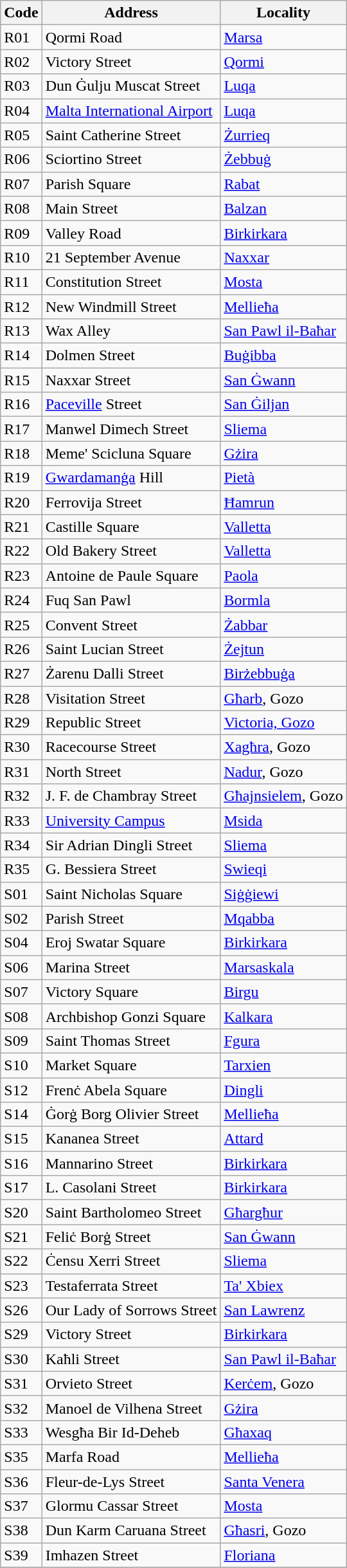<table class="wikitable sortable" border="1">
<tr>
<th>Code</th>
<th>Address</th>
<th>Locality</th>
</tr>
<tr>
<td>R01</td>
<td>Qormi Road</td>
<td><a href='#'>Marsa</a></td>
</tr>
<tr>
<td>R02</td>
<td>Victory Street</td>
<td><a href='#'>Qormi</a></td>
</tr>
<tr>
<td>R03</td>
<td>Dun Ġulju Muscat Street</td>
<td><a href='#'>Luqa</a></td>
</tr>
<tr>
<td>R04</td>
<td><a href='#'>Malta International Airport</a></td>
<td><a href='#'>Luqa</a></td>
</tr>
<tr>
<td>R05</td>
<td>Saint Catherine Street</td>
<td><a href='#'>Żurrieq</a></td>
</tr>
<tr>
<td>R06</td>
<td>Sciortino Street</td>
<td><a href='#'>Żebbuġ</a></td>
</tr>
<tr>
<td>R07</td>
<td>Parish Square</td>
<td><a href='#'>Rabat</a></td>
</tr>
<tr>
<td>R08</td>
<td>Main Street</td>
<td><a href='#'>Balzan</a></td>
</tr>
<tr>
<td>R09</td>
<td>Valley Road</td>
<td><a href='#'>Birkirkara</a></td>
</tr>
<tr>
<td>R10</td>
<td>21 September Avenue</td>
<td><a href='#'>Naxxar</a></td>
</tr>
<tr>
<td>R11</td>
<td>Constitution Street</td>
<td><a href='#'>Mosta</a></td>
</tr>
<tr>
<td>R12</td>
<td>New Windmill Street</td>
<td><a href='#'>Mellieħa</a></td>
</tr>
<tr>
<td>R13</td>
<td>Wax Alley</td>
<td><a href='#'>San Pawl il-Baħar</a></td>
</tr>
<tr>
<td>R14</td>
<td>Dolmen Street</td>
<td><a href='#'>Buġibba</a></td>
</tr>
<tr>
<td>R15</td>
<td>Naxxar Street</td>
<td><a href='#'>San Ġwann</a></td>
</tr>
<tr>
<td>R16</td>
<td><a href='#'>Paceville</a> Street</td>
<td><a href='#'>San Ġiljan</a></td>
</tr>
<tr>
<td>R17</td>
<td>Manwel Dimech Street</td>
<td><a href='#'>Sliema</a></td>
</tr>
<tr>
<td>R18</td>
<td>Meme' Scicluna Square</td>
<td><a href='#'>Gżira</a></td>
</tr>
<tr>
<td>R19</td>
<td><a href='#'>Gwardamanġa</a> Hill</td>
<td><a href='#'>Pietà</a></td>
</tr>
<tr>
<td>R20</td>
<td>Ferrovija Street</td>
<td><a href='#'>Ħamrun</a></td>
</tr>
<tr>
<td>R21</td>
<td>Castille Square</td>
<td><a href='#'>Valletta</a></td>
</tr>
<tr>
<td>R22</td>
<td>Old Bakery Street</td>
<td><a href='#'>Valletta</a></td>
</tr>
<tr>
<td>R23</td>
<td>Antoine de Paule Square</td>
<td><a href='#'>Paola</a></td>
</tr>
<tr>
<td>R24</td>
<td>Fuq San Pawl</td>
<td><a href='#'>Bormla</a></td>
</tr>
<tr>
<td>R25</td>
<td>Convent Street</td>
<td><a href='#'>Żabbar</a></td>
</tr>
<tr>
<td>R26</td>
<td>Saint Lucian Street</td>
<td><a href='#'>Żejtun</a></td>
</tr>
<tr>
<td>R27</td>
<td>Żarenu Dalli Street</td>
<td><a href='#'>Birżebbuġa</a></td>
</tr>
<tr>
<td>R28</td>
<td>Visitation Street</td>
<td><a href='#'>Għarb</a>, Gozo</td>
</tr>
<tr>
<td>R29</td>
<td>Republic Street</td>
<td><a href='#'>Victoria, Gozo</a></td>
</tr>
<tr>
<td>R30</td>
<td>Racecourse Street</td>
<td><a href='#'>Xagħra</a>, Gozo</td>
</tr>
<tr>
<td>R31</td>
<td>North Street</td>
<td><a href='#'>Nadur</a>, Gozo</td>
</tr>
<tr>
<td>R32</td>
<td>J. F. de Chambray Street</td>
<td><a href='#'>Għajnsielem</a>, Gozo</td>
</tr>
<tr>
<td>R33</td>
<td><a href='#'>University Campus</a></td>
<td><a href='#'>Msida</a></td>
</tr>
<tr>
<td>R34</td>
<td>Sir Adrian Dingli Street</td>
<td><a href='#'>Sliema</a></td>
</tr>
<tr>
<td>R35</td>
<td>G. Bessiera Street</td>
<td><a href='#'>Swieqi</a></td>
</tr>
<tr>
<td>S01</td>
<td>Saint Nicholas Square</td>
<td><a href='#'>Siġġiewi</a></td>
</tr>
<tr>
<td>S02</td>
<td>Parish Street</td>
<td><a href='#'>Mqabba</a></td>
</tr>
<tr>
<td>S04</td>
<td>Eroj Swatar Square</td>
<td><a href='#'>Birkirkara</a></td>
</tr>
<tr>
<td>S06</td>
<td>Marina Street</td>
<td><a href='#'>Marsaskala</a></td>
</tr>
<tr>
<td>S07</td>
<td>Victory Square</td>
<td><a href='#'>Birgu</a></td>
</tr>
<tr>
<td>S08</td>
<td>Archbishop Gonzi Square</td>
<td><a href='#'>Kalkara</a></td>
</tr>
<tr>
<td>S09</td>
<td>Saint Thomas Street</td>
<td><a href='#'>Fgura</a></td>
</tr>
<tr>
<td>S10</td>
<td>Market Square</td>
<td><a href='#'>Tarxien</a></td>
</tr>
<tr>
<td>S12</td>
<td>Frenċ Abela Square</td>
<td><a href='#'>Dingli</a></td>
</tr>
<tr>
<td>S14</td>
<td>Ġorġ Borg Olivier Street</td>
<td><a href='#'>Mellieħa</a></td>
</tr>
<tr>
<td>S15</td>
<td>Kananea Street</td>
<td><a href='#'>Attard</a></td>
</tr>
<tr>
<td>S16</td>
<td>Mannarino Street</td>
<td><a href='#'>Birkirkara</a></td>
</tr>
<tr>
<td>S17</td>
<td>L. Casolani Street</td>
<td><a href='#'>Birkirkara</a></td>
</tr>
<tr>
<td>S20</td>
<td>Saint Bartholomeo Street</td>
<td><a href='#'>Għargħur</a></td>
</tr>
<tr>
<td>S21</td>
<td>Feliċ Borġ Street</td>
<td><a href='#'>San Ġwann</a></td>
</tr>
<tr>
<td>S22</td>
<td>Ċensu Xerri Street</td>
<td><a href='#'>Sliema</a></td>
</tr>
<tr>
<td>S23</td>
<td>Testaferrata Street</td>
<td><a href='#'>Ta' Xbiex</a></td>
</tr>
<tr>
<td>S26</td>
<td>Our Lady of Sorrows Street</td>
<td><a href='#'>San Lawrenz</a></td>
</tr>
<tr>
<td>S29</td>
<td>Victory Street</td>
<td><a href='#'>Birkirkara</a></td>
</tr>
<tr>
<td>S30</td>
<td>Kaħli Street</td>
<td><a href='#'>San Pawl il-Baħar</a></td>
</tr>
<tr>
<td>S31</td>
<td>Orvieto Street</td>
<td><a href='#'>Kerċem</a>, Gozo</td>
</tr>
<tr>
<td>S32</td>
<td>Manoel de Vilhena Street</td>
<td><a href='#'>Gżira</a></td>
</tr>
<tr>
<td>S33</td>
<td>Wesgħa Bir Id-Deheb</td>
<td><a href='#'>Għaxaq</a></td>
</tr>
<tr>
<td>S35</td>
<td>Marfa Road</td>
<td><a href='#'>Mellieħa</a></td>
</tr>
<tr>
<td>S36</td>
<td>Fleur-de-Lys Street</td>
<td><a href='#'>Santa Venera</a></td>
</tr>
<tr>
<td>S37</td>
<td>Glormu Cassar Street</td>
<td><a href='#'>Mosta</a></td>
</tr>
<tr>
<td>S38</td>
<td>Dun Karm Caruana Street</td>
<td><a href='#'>Għasri</a>, Gozo</td>
</tr>
<tr>
<td>S39</td>
<td>Imhazen Street</td>
<td><a href='#'>Floriana</a></td>
</tr>
<tr>
</tr>
</table>
